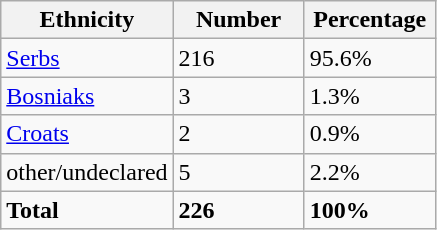<table class="wikitable">
<tr>
<th width="100px">Ethnicity</th>
<th width="80px">Number</th>
<th width="80px">Percentage</th>
</tr>
<tr>
<td><a href='#'>Serbs</a></td>
<td>216</td>
<td>95.6%</td>
</tr>
<tr>
<td><a href='#'>Bosniaks</a></td>
<td>3</td>
<td>1.3%</td>
</tr>
<tr>
<td><a href='#'>Croats</a></td>
<td>2</td>
<td>0.9%</td>
</tr>
<tr>
<td>other/undeclared</td>
<td>5</td>
<td>2.2%</td>
</tr>
<tr>
<td><strong>Total</strong></td>
<td><strong>226</strong></td>
<td><strong>100%</strong></td>
</tr>
</table>
